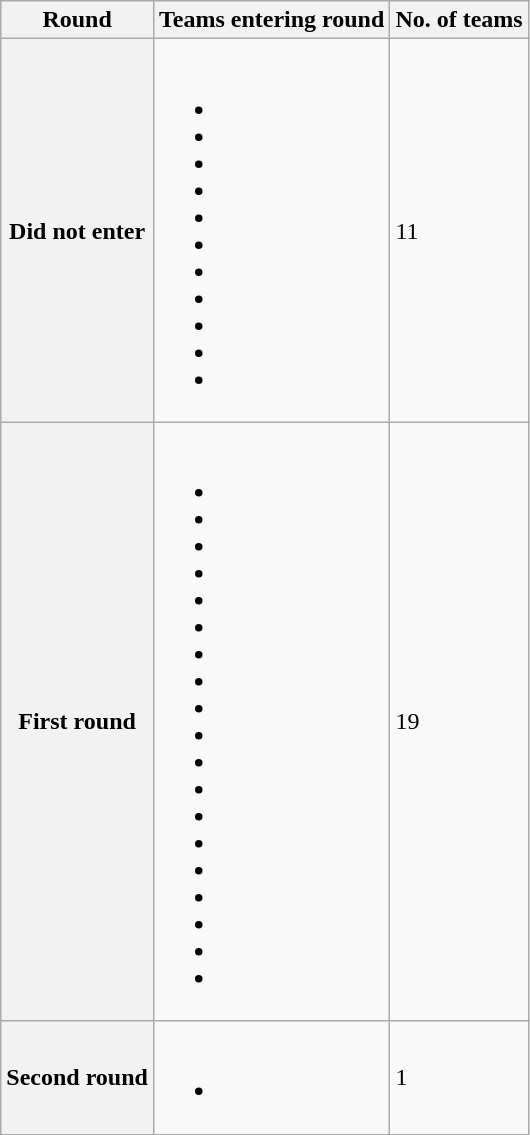<table class="wikitable">
<tr>
<th>Round</th>
<th>Teams entering round</th>
<th>No. of teams</th>
</tr>
<tr>
<th>Did not enter</th>
<td><br><ul><li></li><li></li><li></li><li></li><li></li><li></li><li></li><li></li><li></li><li></li><li></li></ul></td>
<td>11</td>
</tr>
<tr>
<th>First round</th>
<td><br><ul><li></li><li></li><li></li><li></li><li></li><li></li><li></li><li></li><li></li><li></li><li></li><li></li><li></li><li></li><li></li><li></li><li></li><li></li><li></li></ul></td>
<td>19</td>
</tr>
<tr>
<th>Second round</th>
<td><br><ul><li></li></ul></td>
<td>1</td>
</tr>
</table>
